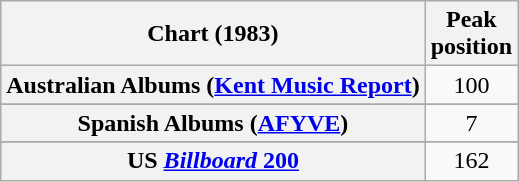<table class="wikitable sortable plainrowheaders" style="text-align:center">
<tr>
<th scope="col">Chart (1983)</th>
<th scope="col">Peak<br>position</th>
</tr>
<tr>
<th scope="row">Australian Albums (<a href='#'>Kent Music Report</a>)</th>
<td>100</td>
</tr>
<tr>
</tr>
<tr>
</tr>
<tr>
</tr>
<tr>
</tr>
<tr>
<th scope="row">Spanish Albums (<a href='#'>AFYVE</a>)</th>
<td>7</td>
</tr>
<tr>
</tr>
<tr>
</tr>
<tr>
<th scope="row">US <a href='#'><em>Billboard</em> 200</a></th>
<td>162</td>
</tr>
</table>
